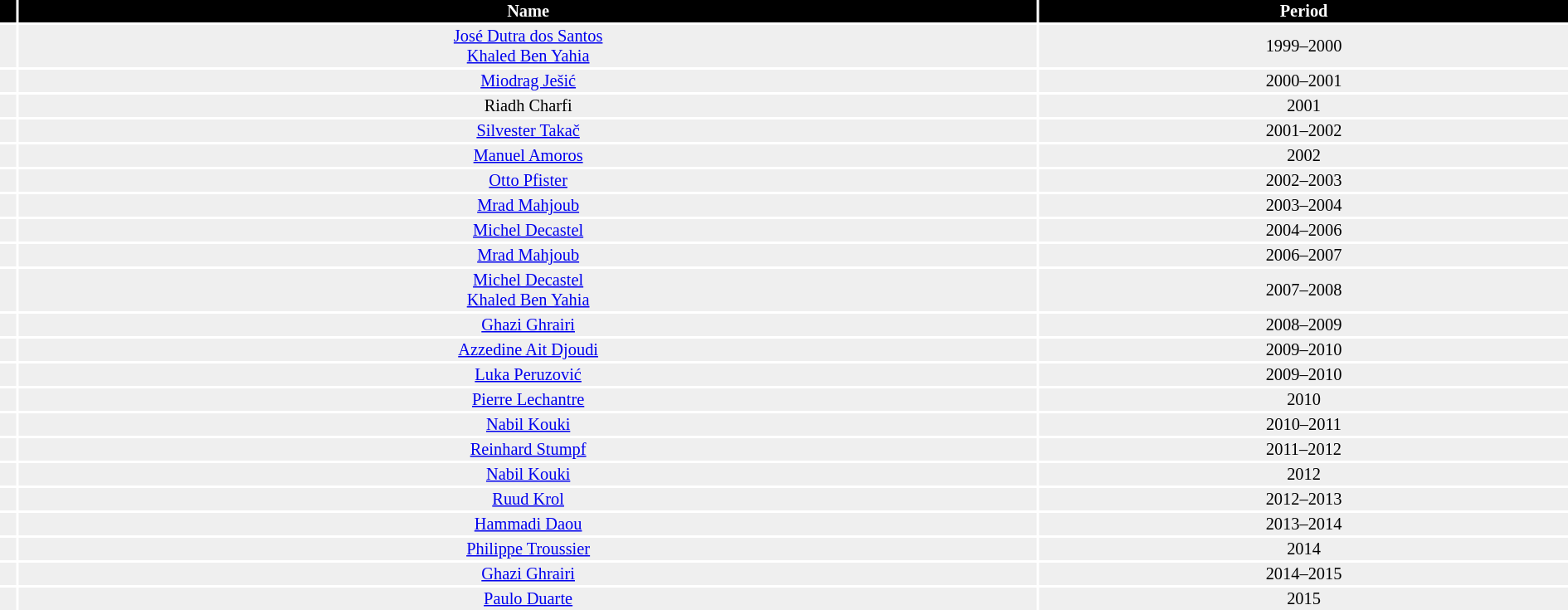<table style=font-size:85%;width:100%>
<tr style=color:#FFFFFF;background:Black>
<th align=center></th>
<th align=center>Name</th>
<th align=center>Period</th>
</tr>
<tr bgcolor=#efefef>
<td align=center><br></td>
<td align=center><a href='#'>José Dutra dos Santos</a><br><a href='#'>Khaled Ben Yahia</a></td>
<td align=center>1999–2000</td>
</tr>
<tr bgcolor=#efefef>
<td align=center></td>
<td align=center><a href='#'>Miodrag Ješić</a></td>
<td align=center>2000–2001</td>
</tr>
<tr bgcolor=#efefef>
<td align=center></td>
<td align=center>Riadh Charfi</td>
<td align=center>2001</td>
</tr>
<tr bgcolor=#efefef>
<td align=center></td>
<td align=center><a href='#'>Silvester Takač</a></td>
<td align=center>2001–2002</td>
</tr>
<tr bgcolor=#efefef>
<td align=center></td>
<td align=center><a href='#'>Manuel Amoros</a></td>
<td align=center>2002</td>
</tr>
<tr bgcolor=#efefef>
<td align=center></td>
<td align=center><a href='#'>Otto Pfister</a></td>
<td align=center>2002–2003</td>
</tr>
<tr bgcolor=#efefef>
<td align=center></td>
<td align=center><a href='#'>Mrad Mahjoub</a></td>
<td align=center>2003–2004</td>
</tr>
<tr bgcolor=#efefef>
<td align=center></td>
<td align=center><a href='#'>Michel Decastel</a></td>
<td align=center>2004–2006</td>
</tr>
<tr bgcolor=#efefef>
<td align=center></td>
<td align=center><a href='#'>Mrad Mahjoub</a></td>
<td align=center>2006–2007</td>
</tr>
<tr bgcolor=#efefef>
<td align=center><br></td>
<td align=center><a href='#'>Michel Decastel</a><br><a href='#'>Khaled Ben Yahia</a></td>
<td align=center>2007–2008</td>
</tr>
<tr bgcolor=#efefef>
<td align=center></td>
<td align=center><a href='#'>Ghazi Ghrairi</a></td>
<td align=center>2008–2009</td>
</tr>
<tr bgcolor=#efefef>
<td align=center></td>
<td align=center><a href='#'>Azzedine Ait Djoudi</a></td>
<td align=center>2009–2010</td>
</tr>
<tr bgcolor=#efefef>
<td align=center></td>
<td align=center><a href='#'>Luka Peruzović</a></td>
<td align=center>2009–2010</td>
</tr>
<tr bgcolor=#efefef>
<td align=center></td>
<td align=center><a href='#'>Pierre Lechantre</a></td>
<td align=center>2010</td>
</tr>
<tr bgcolor=#efefef>
<td align=center></td>
<td align=center><a href='#'>Nabil Kouki</a></td>
<td align=center>2010–2011</td>
</tr>
<tr bgcolor=#efefef>
<td align=center></td>
<td align=center><a href='#'>Reinhard Stumpf</a></td>
<td align=center>2011–2012</td>
</tr>
<tr bgcolor=#efefef>
<td align=center></td>
<td align=center><a href='#'>Nabil Kouki</a></td>
<td align=center>2012</td>
</tr>
<tr bgcolor=#efefef>
<td align=center></td>
<td align=center><a href='#'>Ruud Krol</a></td>
<td align=center>2012–2013</td>
</tr>
<tr bgcolor=#efefef>
<td align=center></td>
<td align=center><a href='#'>Hammadi Daou</a></td>
<td align=center>2013–2014</td>
</tr>
<tr bgcolor=#efefef>
<td align=center></td>
<td align=center><a href='#'>Philippe Troussier</a></td>
<td align=center>2014</td>
</tr>
<tr bgcolor=#efefef>
<td align=center></td>
<td align=center><a href='#'>Ghazi Ghrairi</a></td>
<td align=center>2014–2015</td>
</tr>
<tr bgcolor=#efefef>
<td align=center></td>
<td align=center><a href='#'>Paulo Duarte</a></td>
<td align=center>2015</td>
</tr>
<tr bgcolor=#efefef>
</tr>
</table>
